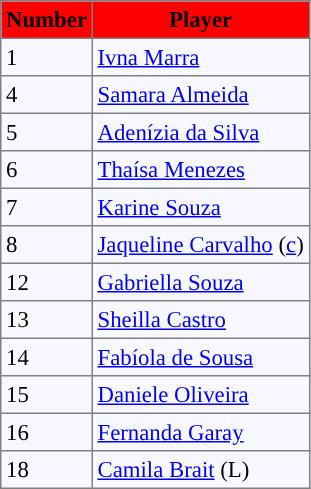<table bgcolor="#f7f8ff" cellpadding="3" cellspacing="0" border="1" style="font-size: 95%; border: gray solid 1px; border-collapse: collapse;">
<tr bgcolor="#ff0000">
<td align=center><strong>Number</strong></td>
<td align=center><strong>Player</strong></td>
</tr>
<tr align="left">
<td>1</td>
<td> <a href='#'>Ivna Marra</a></td>
</tr>
<tr align=left>
<td>4</td>
<td> <a href='#'>Samara Almeida</a></td>
</tr>
<tr align="left">
<td>5</td>
<td> <a href='#'>Adenízia da Silva</a></td>
</tr>
<tr align="left">
<td>6</td>
<td> <a href='#'>Thaísa Menezes</a></td>
</tr>
<tr align="left">
<td>7</td>
<td> <a href='#'>Karine Souza</a></td>
</tr>
<tr align="left">
<td>8</td>
<td> <a href='#'>Jaqueline Carvalho</a> (<a href='#'>c</a>)</td>
</tr>
<tr align="left">
<td>12</td>
<td> <a href='#'>Gabriella Souza</a></td>
</tr>
<tr align="left">
<td>13</td>
<td> <a href='#'>Sheilla Castro</a></td>
</tr>
<tr align="left">
<td>14</td>
<td> <a href='#'>Fabíola de Sousa</a></td>
</tr>
<tr align="left">
<td>15</td>
<td> <a href='#'>Daniele Oliveira</a></td>
</tr>
<tr align="left">
<td>16</td>
<td> <a href='#'>Fernanda Garay</a></td>
</tr>
<tr align="left">
<td>18</td>
<td> <a href='#'>Camila Brait</a> (L)</td>
</tr>
</table>
